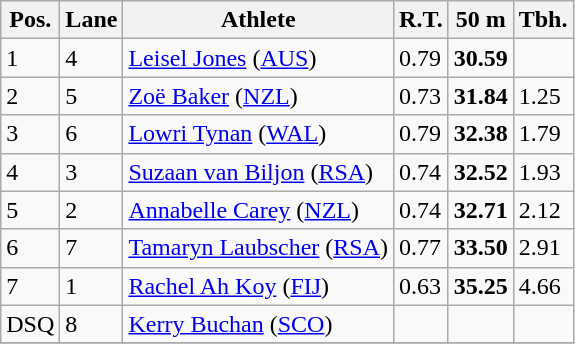<table class="wikitable">
<tr>
<th>Pos.</th>
<th>Lane</th>
<th>Athlete</th>
<th>R.T.</th>
<th>50 m</th>
<th>Tbh.</th>
</tr>
<tr>
<td>1</td>
<td>4</td>
<td> <a href='#'>Leisel Jones</a> (<a href='#'>AUS</a>)</td>
<td>0.79</td>
<td><strong>30.59</strong></td>
<td> </td>
</tr>
<tr>
<td>2</td>
<td>5</td>
<td> <a href='#'>Zoë Baker</a> (<a href='#'>NZL</a>)</td>
<td>0.73</td>
<td><strong>31.84</strong></td>
<td>1.25</td>
</tr>
<tr>
<td>3</td>
<td>6</td>
<td> <a href='#'>Lowri Tynan</a> (<a href='#'>WAL</a>)</td>
<td>0.79</td>
<td><strong>32.38</strong></td>
<td>1.79</td>
</tr>
<tr>
<td>4</td>
<td>3</td>
<td> <a href='#'>Suzaan van Biljon</a> (<a href='#'>RSA</a>)</td>
<td>0.74</td>
<td><strong>32.52</strong></td>
<td>1.93</td>
</tr>
<tr>
<td>5</td>
<td>2</td>
<td> <a href='#'>Annabelle Carey</a> (<a href='#'>NZL</a>)</td>
<td>0.74</td>
<td><strong>32.71</strong></td>
<td>2.12</td>
</tr>
<tr>
<td>6</td>
<td>7</td>
<td> <a href='#'>Tamaryn Laubscher</a> (<a href='#'>RSA</a>)</td>
<td>0.77</td>
<td><strong>33.50</strong></td>
<td>2.91</td>
</tr>
<tr>
<td>7</td>
<td>1</td>
<td> <a href='#'>Rachel Ah Koy</a> (<a href='#'>FIJ</a>)</td>
<td>0.63</td>
<td><strong>35.25</strong></td>
<td>4.66</td>
</tr>
<tr>
<td>DSQ</td>
<td>8</td>
<td> <a href='#'>Kerry Buchan</a> (<a href='#'>SCO</a>)</td>
<td> </td>
<td><strong> </strong></td>
<td> </td>
</tr>
<tr>
</tr>
</table>
